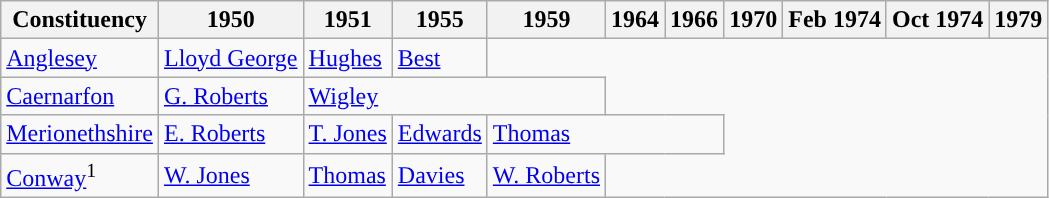<table class="wikitable">
<tr>
<th>Constituency</th>
<th>1950</th>
<th>1951</th>
<th>1955</th>
<th>1959</th>
<th>1964</th>
<th>1966</th>
<th>1970</th>
<th>Feb 1974</th>
<th>Oct 1974</th>
<th>1979</th>
</tr>
<tr>
<td><a href='#'>Anglesey</a></td>
<td><a href='#'>Lloyd George</a></td>
<td><a href='#'>Hughes</a></td>
<td><a href='#'>Best</a></td>
</tr>
<tr>
<td><a href='#'>Caernarfon</a></td>
<td><a href='#'>G. Roberts</a></td>
<td colspan="3"><a href='#'>Wigley</a></td>
</tr>
<tr>
<td><a href='#'>Merionethshire</a></td>
<td><a href='#'>E. Roberts</a></td>
<td><a href='#'>T. Jones</a></td>
<td><a href='#'>Edwards</a></td>
<td colspan="3"><a href='#'>Thomas</a></td>
</tr>
<tr>
<td><a href='#'>Conway</a><sup>1</sup></td>
<td><a href='#'>W. Jones</a></td>
<td><a href='#'>Thomas</a></td>
<td><a href='#'>Davies</a></td>
<td><a href='#'>W. Roberts</a></td>
</tr>
</table>
